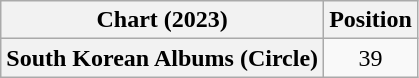<table class="wikitable plainrowheaders" style="text-align:center">
<tr>
<th scope="col">Chart (2023)</th>
<th scope="col">Position</th>
</tr>
<tr>
<th scope="row">South Korean Albums (Circle)</th>
<td>39</td>
</tr>
</table>
